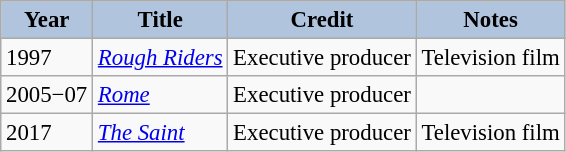<table class="wikitable" style="font-size:95%;">
<tr>
<th style="background:#B0C4DE;">Year</th>
<th style="background:#B0C4DE;">Title</th>
<th style="background:#B0C4DE;">Credit</th>
<th style="background:#B0C4DE;">Notes</th>
</tr>
<tr>
<td>1997</td>
<td><em><a href='#'>Rough Riders</a></em></td>
<td>Executive producer</td>
<td>Television film</td>
</tr>
<tr>
<td>2005−07</td>
<td><em><a href='#'>Rome</a></em></td>
<td>Executive producer</td>
<td></td>
</tr>
<tr>
<td>2017</td>
<td><em><a href='#'>The Saint</a></em></td>
<td>Executive producer</td>
<td>Television film</td>
</tr>
</table>
